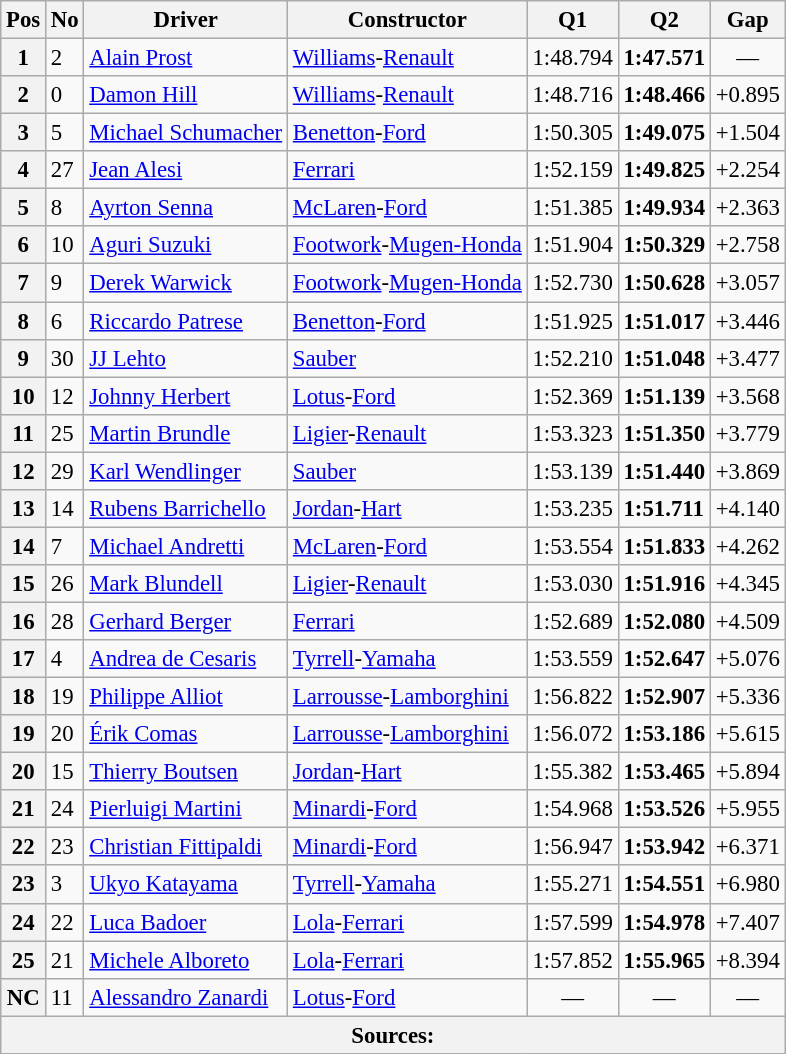<table class="wikitable sortable" style="font-size: 95%;">
<tr>
<th>Pos</th>
<th>No</th>
<th>Driver</th>
<th>Constructor</th>
<th>Q1</th>
<th>Q2</th>
<th>Gap</th>
</tr>
<tr>
<th>1</th>
<td>2</td>
<td> <a href='#'>Alain Prost</a></td>
<td><a href='#'>Williams</a>-<a href='#'>Renault</a></td>
<td>1:48.794</td>
<td><strong>1:47.571</strong></td>
<td align="center">—</td>
</tr>
<tr>
<th>2</th>
<td>0</td>
<td> <a href='#'>Damon Hill</a></td>
<td><a href='#'>Williams</a>-<a href='#'>Renault</a></td>
<td>1:48.716</td>
<td><strong>1:48.466</strong></td>
<td>+0.895</td>
</tr>
<tr>
<th>3</th>
<td>5</td>
<td> <a href='#'>Michael Schumacher</a></td>
<td><a href='#'>Benetton</a>-<a href='#'>Ford</a></td>
<td>1:50.305</td>
<td><strong>1:49.075</strong></td>
<td>+1.504</td>
</tr>
<tr>
<th>4</th>
<td>27</td>
<td> <a href='#'>Jean Alesi</a></td>
<td><a href='#'>Ferrari</a></td>
<td>1:52.159</td>
<td><strong>1:49.825</strong></td>
<td>+2.254</td>
</tr>
<tr>
<th>5</th>
<td>8</td>
<td> <a href='#'>Ayrton Senna</a></td>
<td><a href='#'>McLaren</a>-<a href='#'>Ford</a></td>
<td>1:51.385</td>
<td><strong>1:49.934</strong></td>
<td>+2.363</td>
</tr>
<tr>
<th>6</th>
<td>10</td>
<td> <a href='#'>Aguri Suzuki</a></td>
<td><a href='#'>Footwork</a>-<a href='#'>Mugen-Honda</a></td>
<td>1:51.904</td>
<td><strong>1:50.329</strong></td>
<td>+2.758</td>
</tr>
<tr>
<th>7</th>
<td>9</td>
<td> <a href='#'>Derek Warwick</a></td>
<td><a href='#'>Footwork</a>-<a href='#'>Mugen-Honda</a></td>
<td>1:52.730</td>
<td><strong>1:50.628</strong></td>
<td>+3.057</td>
</tr>
<tr>
<th>8</th>
<td>6</td>
<td> <a href='#'>Riccardo Patrese</a></td>
<td><a href='#'>Benetton</a>-<a href='#'>Ford</a></td>
<td>1:51.925</td>
<td><strong>1:51.017</strong></td>
<td>+3.446</td>
</tr>
<tr>
<th>9</th>
<td>30</td>
<td> <a href='#'>JJ Lehto</a></td>
<td><a href='#'>Sauber</a></td>
<td>1:52.210</td>
<td><strong>1:51.048</strong></td>
<td>+3.477</td>
</tr>
<tr>
<th>10</th>
<td>12</td>
<td> <a href='#'>Johnny Herbert</a></td>
<td><a href='#'>Lotus</a>-<a href='#'>Ford</a></td>
<td>1:52.369</td>
<td><strong>1:51.139</strong></td>
<td>+3.568</td>
</tr>
<tr>
<th>11</th>
<td>25</td>
<td> <a href='#'>Martin Brundle</a></td>
<td><a href='#'>Ligier</a>-<a href='#'>Renault</a></td>
<td>1:53.323</td>
<td><strong>1:51.350</strong></td>
<td>+3.779</td>
</tr>
<tr>
<th>12</th>
<td>29</td>
<td> <a href='#'>Karl Wendlinger</a></td>
<td><a href='#'>Sauber</a></td>
<td>1:53.139</td>
<td><strong>1:51.440</strong></td>
<td>+3.869</td>
</tr>
<tr>
<th>13</th>
<td>14</td>
<td> <a href='#'>Rubens Barrichello</a></td>
<td><a href='#'>Jordan</a>-<a href='#'>Hart</a></td>
<td>1:53.235</td>
<td><strong>1:51.711</strong></td>
<td>+4.140</td>
</tr>
<tr>
<th>14</th>
<td>7</td>
<td> <a href='#'>Michael Andretti</a></td>
<td><a href='#'>McLaren</a>-<a href='#'>Ford</a></td>
<td>1:53.554</td>
<td><strong>1:51.833</strong></td>
<td>+4.262</td>
</tr>
<tr>
<th>15</th>
<td>26</td>
<td> <a href='#'>Mark Blundell</a></td>
<td><a href='#'>Ligier</a>-<a href='#'>Renault</a></td>
<td>1:53.030</td>
<td><strong>1:51.916</strong></td>
<td>+4.345</td>
</tr>
<tr>
<th>16</th>
<td>28</td>
<td> <a href='#'>Gerhard Berger</a></td>
<td><a href='#'>Ferrari</a></td>
<td>1:52.689</td>
<td><strong>1:52.080</strong></td>
<td>+4.509</td>
</tr>
<tr>
<th>17</th>
<td>4</td>
<td> <a href='#'>Andrea de Cesaris</a></td>
<td><a href='#'>Tyrrell</a>-<a href='#'>Yamaha</a></td>
<td>1:53.559</td>
<td><strong>1:52.647</strong></td>
<td>+5.076</td>
</tr>
<tr>
<th>18</th>
<td>19</td>
<td> <a href='#'>Philippe Alliot</a></td>
<td><a href='#'>Larrousse</a>-<a href='#'>Lamborghini</a></td>
<td>1:56.822</td>
<td><strong>1:52.907</strong></td>
<td>+5.336</td>
</tr>
<tr>
<th>19</th>
<td>20</td>
<td> <a href='#'>Érik Comas</a></td>
<td><a href='#'>Larrousse</a>-<a href='#'>Lamborghini</a></td>
<td>1:56.072</td>
<td><strong>1:53.186</strong></td>
<td>+5.615</td>
</tr>
<tr>
<th>20</th>
<td>15</td>
<td> <a href='#'>Thierry Boutsen</a></td>
<td><a href='#'>Jordan</a>-<a href='#'>Hart</a></td>
<td>1:55.382</td>
<td><strong>1:53.465</strong></td>
<td>+5.894</td>
</tr>
<tr>
<th>21</th>
<td>24</td>
<td> <a href='#'>Pierluigi Martini</a></td>
<td><a href='#'>Minardi</a>-<a href='#'>Ford</a></td>
<td>1:54.968</td>
<td><strong>1:53.526</strong></td>
<td>+5.955</td>
</tr>
<tr>
<th>22</th>
<td>23</td>
<td> <a href='#'>Christian Fittipaldi</a></td>
<td><a href='#'>Minardi</a>-<a href='#'>Ford</a></td>
<td>1:56.947</td>
<td><strong>1:53.942</strong></td>
<td>+6.371</td>
</tr>
<tr>
<th>23</th>
<td>3</td>
<td> <a href='#'>Ukyo Katayama</a></td>
<td><a href='#'>Tyrrell</a>-<a href='#'>Yamaha</a></td>
<td>1:55.271</td>
<td><strong>1:54.551</strong></td>
<td>+6.980</td>
</tr>
<tr>
<th>24</th>
<td>22</td>
<td> <a href='#'>Luca Badoer</a></td>
<td><a href='#'>Lola</a>-<a href='#'>Ferrari</a></td>
<td>1:57.599</td>
<td><strong>1:54.978</strong></td>
<td>+7.407</td>
</tr>
<tr>
<th>25</th>
<td>21</td>
<td> <a href='#'>Michele Alboreto</a></td>
<td><a href='#'>Lola</a>-<a href='#'>Ferrari</a></td>
<td>1:57.852</td>
<td><strong>1:55.965</strong></td>
<td>+8.394</td>
</tr>
<tr>
<th>NC</th>
<td>11</td>
<td> <a href='#'>Alessandro Zanardi</a></td>
<td><a href='#'>Lotus</a>-<a href='#'>Ford</a></td>
<td align="center">—</td>
<td align="center">—</td>
<td align="center">—</td>
</tr>
<tr>
<th colspan="7">Sources:</th>
</tr>
</table>
